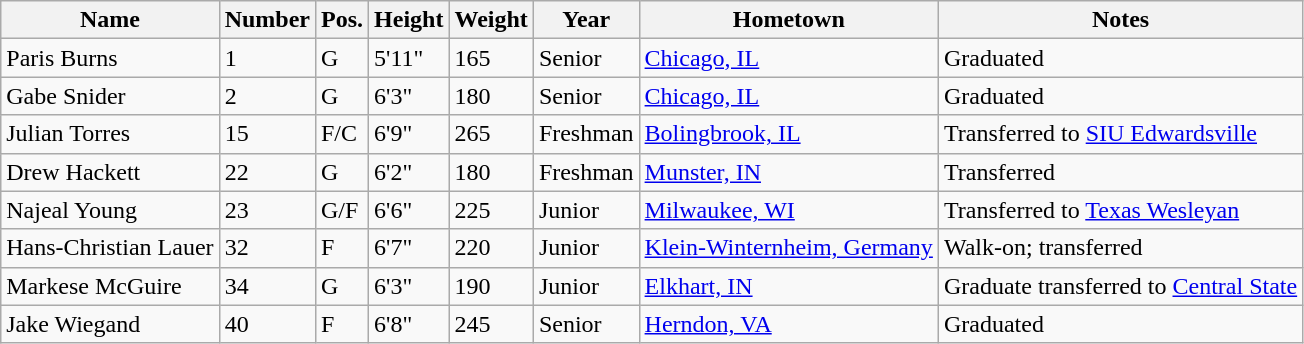<table class="wikitable sortable" border="1">
<tr>
<th>Name</th>
<th>Number</th>
<th>Pos.</th>
<th>Height</th>
<th>Weight</th>
<th>Year</th>
<th>Hometown</th>
<th class="unsortable">Notes</th>
</tr>
<tr>
<td>Paris Burns</td>
<td>1</td>
<td>G</td>
<td>5'11"</td>
<td>165</td>
<td>Senior</td>
<td><a href='#'>Chicago, IL</a></td>
<td>Graduated</td>
</tr>
<tr>
<td>Gabe Snider</td>
<td>2</td>
<td>G</td>
<td>6'3"</td>
<td>180</td>
<td>Senior</td>
<td><a href='#'>Chicago, IL</a></td>
<td>Graduated</td>
</tr>
<tr>
<td>Julian Torres</td>
<td>15</td>
<td>F/C</td>
<td>6'9"</td>
<td>265</td>
<td>Freshman</td>
<td><a href='#'>Bolingbrook, IL</a></td>
<td>Transferred to <a href='#'>SIU Edwardsville</a></td>
</tr>
<tr>
<td>Drew Hackett</td>
<td>22</td>
<td>G</td>
<td>6'2"</td>
<td>180</td>
<td>Freshman</td>
<td><a href='#'>Munster, IN</a></td>
<td>Transferred</td>
</tr>
<tr>
<td>Najeal Young</td>
<td>23</td>
<td>G/F</td>
<td>6'6"</td>
<td>225</td>
<td>Junior</td>
<td><a href='#'>Milwaukee, WI</a></td>
<td>Transferred to <a href='#'>Texas Wesleyan</a></td>
</tr>
<tr>
<td>Hans-Christian Lauer</td>
<td>32</td>
<td>F</td>
<td>6'7"</td>
<td>220</td>
<td>Junior</td>
<td><a href='#'>Klein-Winternheim, Germany</a></td>
<td>Walk-on; transferred</td>
</tr>
<tr>
<td>Markese McGuire</td>
<td>34</td>
<td>G</td>
<td>6'3"</td>
<td>190</td>
<td>Junior</td>
<td><a href='#'>Elkhart, IN</a></td>
<td>Graduate transferred to <a href='#'>Central State</a></td>
</tr>
<tr>
<td>Jake Wiegand</td>
<td>40</td>
<td>F</td>
<td>6'8"</td>
<td>245</td>
<td>Senior</td>
<td><a href='#'>Herndon, VA</a></td>
<td>Graduated</td>
</tr>
</table>
